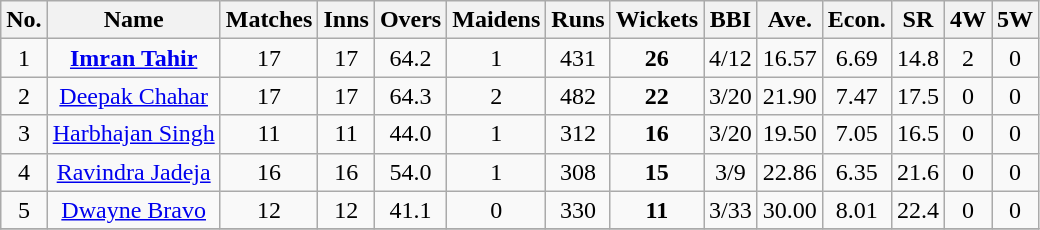<table class="wikitable sortable" style="text-align: center;">
<tr>
<th>No.</th>
<th>Name</th>
<th>Matches</th>
<th>Inns</th>
<th>Overs</th>
<th>Maidens</th>
<th>Runs</th>
<th>Wickets</th>
<th>BBI</th>
<th>Ave.</th>
<th>Econ.</th>
<th>SR</th>
<th>4W</th>
<th>5W</th>
</tr>
<tr>
<td>1</td>
<td><strong><a href='#'>Imran Tahir</a></strong></td>
<td>17</td>
<td>17</td>
<td>64.2</td>
<td>1</td>
<td>431</td>
<td><strong>26</strong></td>
<td>4/12</td>
<td>16.57</td>
<td>6.69</td>
<td>14.8</td>
<td>2</td>
<td>0</td>
</tr>
<tr>
<td>2</td>
<td><a href='#'>Deepak Chahar</a></td>
<td>17</td>
<td>17</td>
<td>64.3</td>
<td>2</td>
<td>482</td>
<td><strong>22</strong></td>
<td>3/20</td>
<td>21.90</td>
<td>7.47</td>
<td>17.5</td>
<td>0</td>
<td>0</td>
</tr>
<tr>
<td>3</td>
<td><a href='#'>Harbhajan Singh</a></td>
<td>11</td>
<td>11</td>
<td>44.0</td>
<td>1</td>
<td>312</td>
<td><strong>16</strong></td>
<td>3/20</td>
<td>19.50</td>
<td>7.05</td>
<td>16.5</td>
<td>0</td>
<td>0</td>
</tr>
<tr>
<td>4</td>
<td><a href='#'>Ravindra Jadeja</a></td>
<td>16</td>
<td>16</td>
<td>54.0</td>
<td>1</td>
<td>308</td>
<td><strong>15</strong></td>
<td>3/9</td>
<td>22.86</td>
<td>6.35</td>
<td>21.6</td>
<td>0</td>
<td>0</td>
</tr>
<tr>
<td>5</td>
<td><a href='#'>Dwayne Bravo</a></td>
<td>12</td>
<td>12</td>
<td>41.1</td>
<td>0</td>
<td>330</td>
<td><strong>11</strong></td>
<td>3/33</td>
<td>30.00</td>
<td>8.01</td>
<td>22.4</td>
<td>0</td>
<td>0</td>
</tr>
<tr>
</tr>
</table>
